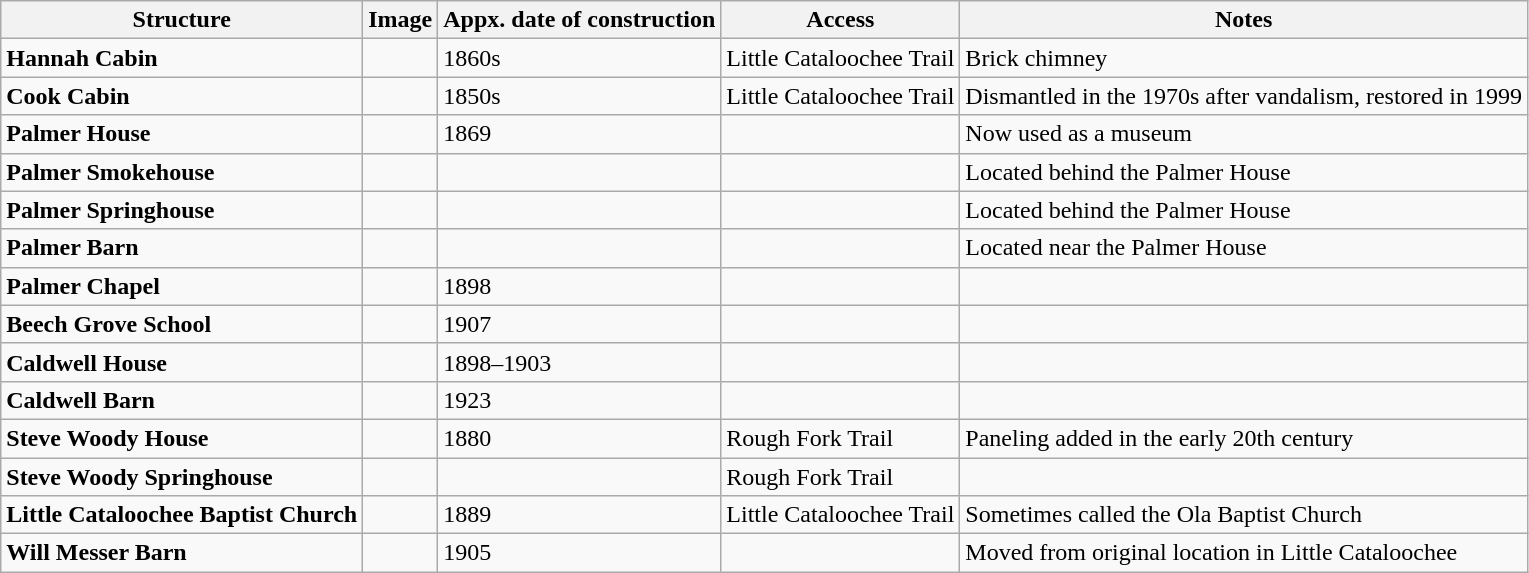<table class="wikitable">
<tr>
<th>Structure</th>
<th>Image</th>
<th>Appx. date of construction</th>
<th>Access</th>
<th>Notes</th>
</tr>
<tr>
<td><strong>Hannah Cabin</strong></td>
<td></td>
<td>1860s</td>
<td>Little Cataloochee Trail</td>
<td>Brick chimney</td>
</tr>
<tr>
<td><strong>Cook Cabin</strong></td>
<td></td>
<td>1850s</td>
<td>Little Cataloochee Trail</td>
<td>Dismantled in the 1970s after vandalism, restored in 1999</td>
</tr>
<tr>
<td><strong>Palmer House</strong></td>
<td></td>
<td>1869</td>
<td></td>
<td>Now used as a museum</td>
</tr>
<tr>
<td><strong>Palmer Smokehouse</strong></td>
<td></td>
<td></td>
<td></td>
<td>Located behind the Palmer House</td>
</tr>
<tr>
<td><strong>Palmer Springhouse</strong></td>
<td></td>
<td></td>
<td></td>
<td>Located behind the Palmer House</td>
</tr>
<tr>
<td><strong>Palmer Barn</strong></td>
<td></td>
<td></td>
<td></td>
<td>Located near the Palmer House</td>
</tr>
<tr>
<td><strong>Palmer Chapel</strong></td>
<td></td>
<td>1898</td>
<td></td>
<td></td>
</tr>
<tr>
<td><strong>Beech Grove School</strong></td>
<td></td>
<td>1907</td>
<td></td>
<td></td>
</tr>
<tr>
<td><strong>Caldwell House</strong></td>
<td></td>
<td>1898–1903</td>
<td></td>
<td></td>
</tr>
<tr>
<td><strong>Caldwell Barn</strong></td>
<td></td>
<td>1923</td>
<td></td>
<td></td>
</tr>
<tr>
<td><strong>Steve Woody House</strong></td>
<td></td>
<td>1880</td>
<td>Rough Fork Trail</td>
<td>Paneling added in the early 20th century</td>
</tr>
<tr>
<td><strong>Steve Woody Springhouse</strong></td>
<td></td>
<td></td>
<td>Rough Fork Trail</td>
<td></td>
</tr>
<tr>
<td><strong>Little Cataloochee Baptist Church</strong></td>
<td></td>
<td>1889</td>
<td>Little Cataloochee Trail</td>
<td>Sometimes called the Ola Baptist Church</td>
</tr>
<tr>
<td><strong>Will Messer Barn</strong></td>
<td></td>
<td>1905</td>
<td></td>
<td>Moved from original location in Little Cataloochee</td>
</tr>
</table>
